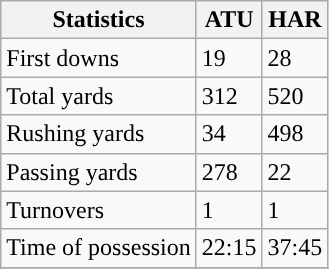<table class="wikitable" style="float: left;">
<tr>
<th>Statistics</th>
<th>ATU</th>
<th>HAR</th>
</tr>
<tr>
<td>First downs</td>
<td>19</td>
<td>28</td>
</tr>
<tr>
<td>Total yards</td>
<td>312</td>
<td>520</td>
</tr>
<tr>
<td>Rushing yards</td>
<td>34</td>
<td>498</td>
</tr>
<tr>
<td>Passing yards</td>
<td>278</td>
<td>22</td>
</tr>
<tr>
<td>Turnovers</td>
<td>1</td>
<td>1</td>
</tr>
<tr>
<td>Time of possession</td>
<td>22:15</td>
<td>37:45</td>
</tr>
<tr>
</tr>
</table>
